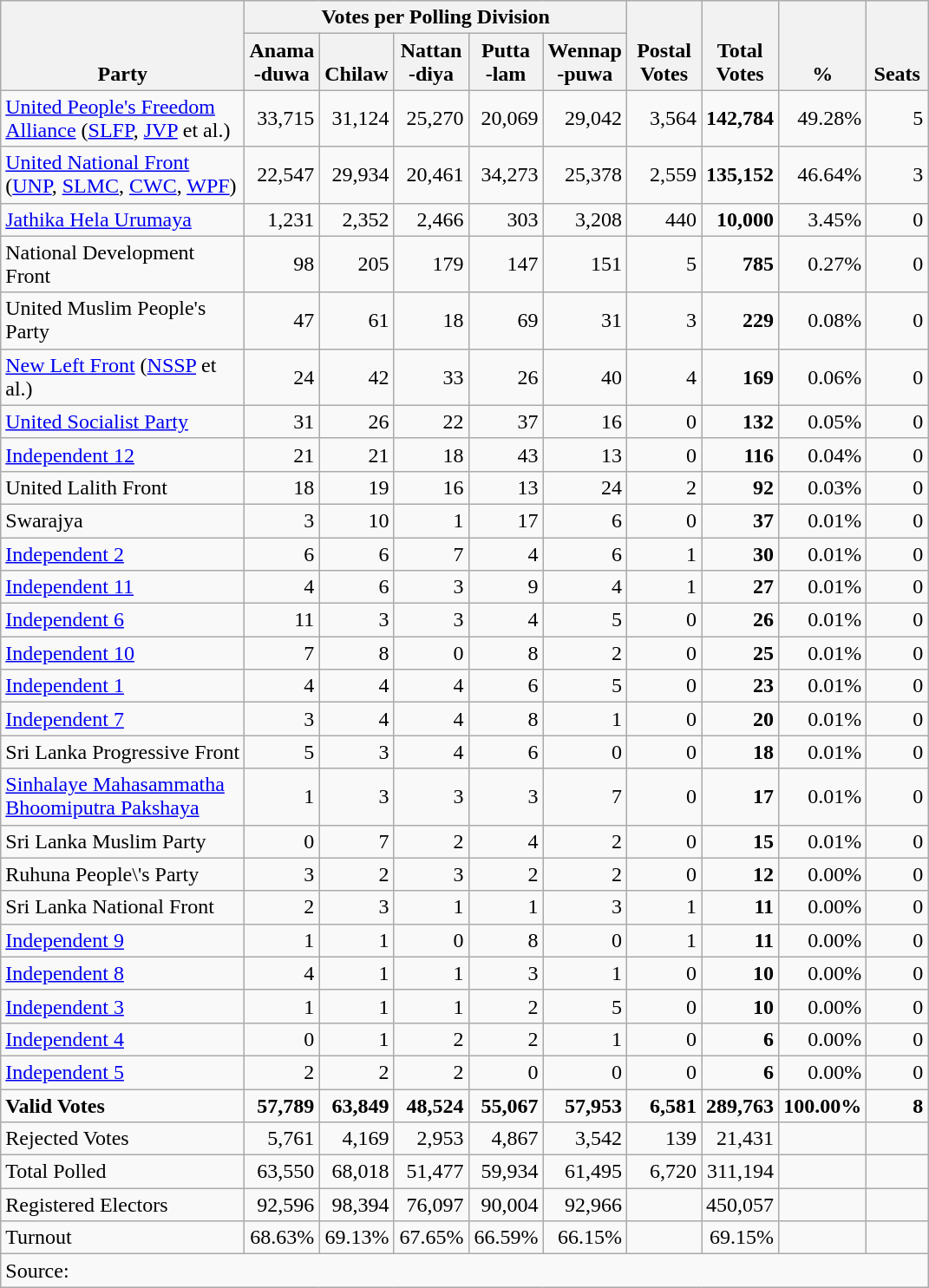<table class="wikitable" border="1" style="text-align:right;">
<tr>
<th align=left valign=bottom rowspan=2 width="180">Party</th>
<th colspan=5>Votes per Polling Division</th>
<th align=center valign=bottom rowspan=2 width="50">Postal<br>Votes</th>
<th align=center valign=bottom rowspan=2 width="50">Total Votes</th>
<th align=center valign=bottom rowspan=2 width="50">%</th>
<th align=center valign=bottom rowspan=2 width="40">Seats</th>
</tr>
<tr>
<th align=center valign=bottom width="50">Anama<br>-duwa</th>
<th align=center valign=bottom width="50">Chilaw</th>
<th align=center valign=bottom width="50">Nattan<br>-diya</th>
<th align=center valign=bottom width="50">Putta<br>-lam</th>
<th align=center valign=bottom width="50">Wennap<br>-puwa</th>
</tr>
<tr>
<td align=left><a href='#'>United People's Freedom Alliance</a> (<a href='#'>SLFP</a>, <a href='#'>JVP</a> et al.)</td>
<td>33,715</td>
<td>31,124</td>
<td>25,270</td>
<td>20,069</td>
<td>29,042</td>
<td>3,564</td>
<td><strong>142,784</strong></td>
<td>49.28%</td>
<td>5</td>
</tr>
<tr>
<td align=left><a href='#'>United National Front</a><br>(<a href='#'>UNP</a>, <a href='#'>SLMC</a>, <a href='#'>CWC</a>, <a href='#'>WPF</a>)</td>
<td>22,547</td>
<td>29,934</td>
<td>20,461</td>
<td>34,273</td>
<td>25,378</td>
<td>2,559</td>
<td><strong>135,152</strong></td>
<td>46.64%</td>
<td>3</td>
</tr>
<tr>
<td align=left><a href='#'>Jathika Hela Urumaya</a></td>
<td>1,231</td>
<td>2,352</td>
<td>2,466</td>
<td>303</td>
<td>3,208</td>
<td>440</td>
<td><strong>10,000</strong></td>
<td>3.45%</td>
<td>0</td>
</tr>
<tr>
<td align=left>National Development Front</td>
<td>98</td>
<td>205</td>
<td>179</td>
<td>147</td>
<td>151</td>
<td>5</td>
<td><strong>785</strong></td>
<td>0.27%</td>
<td>0</td>
</tr>
<tr>
<td align=left>United Muslim People's Party</td>
<td>47</td>
<td>61</td>
<td>18</td>
<td>69</td>
<td>31</td>
<td>3</td>
<td><strong>229</strong></td>
<td>0.08%</td>
<td>0</td>
</tr>
<tr>
<td align=left><a href='#'>New Left Front</a> (<a href='#'>NSSP</a> et al.)</td>
<td>24</td>
<td>42</td>
<td>33</td>
<td>26</td>
<td>40</td>
<td>4</td>
<td><strong>169</strong></td>
<td>0.06%</td>
<td>0</td>
</tr>
<tr>
<td align=left><a href='#'>United Socialist Party</a></td>
<td>31</td>
<td>26</td>
<td>22</td>
<td>37</td>
<td>16</td>
<td>0</td>
<td><strong>132</strong></td>
<td>0.05%</td>
<td>0</td>
</tr>
<tr>
<td align=left><a href='#'>Independent 12</a></td>
<td>21</td>
<td>21</td>
<td>18</td>
<td>43</td>
<td>13</td>
<td>0</td>
<td><strong>116</strong></td>
<td>0.04%</td>
<td>0</td>
</tr>
<tr>
<td align=left>United Lalith Front</td>
<td>18</td>
<td>19</td>
<td>16</td>
<td>13</td>
<td>24</td>
<td>2</td>
<td><strong>92</strong></td>
<td>0.03%</td>
<td>0</td>
</tr>
<tr>
<td align=left>Swarajya</td>
<td>3</td>
<td>10</td>
<td>1</td>
<td>17</td>
<td>6</td>
<td>0</td>
<td><strong>37</strong></td>
<td>0.01%</td>
<td>0</td>
</tr>
<tr>
<td align=left><a href='#'>Independent 2</a></td>
<td>6</td>
<td>6</td>
<td>7</td>
<td>4</td>
<td>6</td>
<td>1</td>
<td><strong>30</strong></td>
<td>0.01%</td>
<td>0</td>
</tr>
<tr>
<td align=left><a href='#'>Independent 11</a></td>
<td>4</td>
<td>6</td>
<td>3</td>
<td>9</td>
<td>4</td>
<td>1</td>
<td><strong>27</strong></td>
<td>0.01%</td>
<td>0</td>
</tr>
<tr>
<td align=left><a href='#'>Independent 6</a></td>
<td>11</td>
<td>3</td>
<td>3</td>
<td>4</td>
<td>5</td>
<td>0</td>
<td><strong>26</strong></td>
<td>0.01%</td>
<td>0</td>
</tr>
<tr>
<td align=left><a href='#'>Independent 10</a></td>
<td>7</td>
<td>8</td>
<td>0</td>
<td>8</td>
<td>2</td>
<td>0</td>
<td><strong>25</strong></td>
<td>0.01%</td>
<td>0</td>
</tr>
<tr>
<td align=left><a href='#'>Independent 1</a></td>
<td>4</td>
<td>4</td>
<td>4</td>
<td>6</td>
<td>5</td>
<td>0</td>
<td><strong>23</strong></td>
<td>0.01%</td>
<td>0</td>
</tr>
<tr>
<td align=left><a href='#'>Independent 7</a></td>
<td>3</td>
<td>4</td>
<td>4</td>
<td>8</td>
<td>1</td>
<td>0</td>
<td><strong>20</strong></td>
<td>0.01%</td>
<td>0</td>
</tr>
<tr>
<td align=left>Sri Lanka Progressive Front</td>
<td>5</td>
<td>3</td>
<td>4</td>
<td>6</td>
<td>0</td>
<td>0</td>
<td><strong>18</strong></td>
<td>0.01%</td>
<td>0</td>
</tr>
<tr>
<td align=left><a href='#'>Sinhalaye Mahasammatha Bhoomiputra Pakshaya</a></td>
<td>1</td>
<td>3</td>
<td>3</td>
<td>3</td>
<td>7</td>
<td>0</td>
<td><strong>17</strong></td>
<td>0.01%</td>
<td>0</td>
</tr>
<tr>
<td align=left>Sri Lanka Muslim Party</td>
<td>0</td>
<td>7</td>
<td>2</td>
<td>4</td>
<td>2</td>
<td>0</td>
<td><strong>15</strong></td>
<td>0.01%</td>
<td>0</td>
</tr>
<tr>
<td align=left>Ruhuna People\'s Party</td>
<td>3</td>
<td>2</td>
<td>3</td>
<td>2</td>
<td>2</td>
<td>0</td>
<td><strong>12</strong></td>
<td>0.00%</td>
<td>0</td>
</tr>
<tr>
<td align=left>Sri Lanka National Front</td>
<td>2</td>
<td>3</td>
<td>1</td>
<td>1</td>
<td>3</td>
<td>1</td>
<td><strong>11</strong></td>
<td>0.00%</td>
<td>0</td>
</tr>
<tr>
<td align=left><a href='#'>Independent 9</a></td>
<td>1</td>
<td>1</td>
<td>0</td>
<td>8</td>
<td>0</td>
<td>1</td>
<td><strong>11</strong></td>
<td>0.00%</td>
<td>0</td>
</tr>
<tr>
<td align=left><a href='#'>Independent 8</a></td>
<td>4</td>
<td>1</td>
<td>1</td>
<td>3</td>
<td>1</td>
<td>0</td>
<td><strong>10</strong></td>
<td>0.00%</td>
<td>0</td>
</tr>
<tr>
<td align=left><a href='#'>Independent 3</a></td>
<td>1</td>
<td>1</td>
<td>1</td>
<td>2</td>
<td>5</td>
<td>0</td>
<td><strong>10</strong></td>
<td>0.00%</td>
<td>0</td>
</tr>
<tr>
<td align=left><a href='#'>Independent 4</a></td>
<td>0</td>
<td>1</td>
<td>2</td>
<td>2</td>
<td>1</td>
<td>0</td>
<td><strong>6</strong></td>
<td>0.00%</td>
<td>0</td>
</tr>
<tr>
<td align=left><a href='#'>Independent 5</a></td>
<td>2</td>
<td>2</td>
<td>2</td>
<td>0</td>
<td>0</td>
<td>0</td>
<td><strong>6</strong></td>
<td>0.00%</td>
<td>0</td>
</tr>
<tr>
<td align=left><strong>Valid Votes</strong></td>
<td><strong>57,789</strong></td>
<td><strong>63,849</strong></td>
<td><strong>48,524</strong></td>
<td><strong>55,067</strong></td>
<td><strong>57,953</strong></td>
<td><strong>6,581</strong></td>
<td><strong>289,763</strong></td>
<td><strong>100.00%</strong></td>
<td><strong>8</strong></td>
</tr>
<tr>
<td align=left>Rejected Votes</td>
<td>5,761</td>
<td>4,169</td>
<td>2,953</td>
<td>4,867</td>
<td>3,542</td>
<td>139</td>
<td>21,431</td>
<td></td>
<td></td>
</tr>
<tr>
<td align=left>Total Polled</td>
<td>63,550</td>
<td>68,018</td>
<td>51,477</td>
<td>59,934</td>
<td>61,495</td>
<td>6,720</td>
<td>311,194</td>
<td></td>
<td></td>
</tr>
<tr>
<td align=left>Registered Electors</td>
<td>92,596</td>
<td>98,394</td>
<td>76,097</td>
<td>90,004</td>
<td>92,966</td>
<td></td>
<td>450,057</td>
<td></td>
<td></td>
</tr>
<tr>
<td align=left>Turnout</td>
<td>68.63%</td>
<td>69.13%</td>
<td>67.65%</td>
<td>66.59%</td>
<td>66.15%</td>
<td></td>
<td>69.15%</td>
<td></td>
<td></td>
</tr>
<tr>
<td align=left colspan=11>Source:</td>
</tr>
</table>
